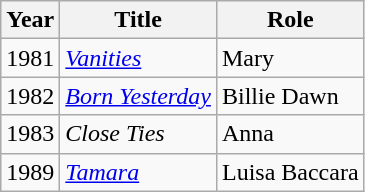<table class="wikitable sortable">
<tr>
<th>Year</th>
<th>Title</th>
<th>Role</th>
</tr>
<tr>
<td>1981</td>
<td><em><a href='#'>Vanities</a></em></td>
<td>Mary</td>
</tr>
<tr>
<td>1982</td>
<td><em><a href='#'>Born Yesterday</a></em></td>
<td>Billie Dawn</td>
</tr>
<tr>
<td>1983</td>
<td><em>Close Ties</em></td>
<td>Anna</td>
</tr>
<tr>
<td>1989</td>
<td><em><a href='#'>Tamara</a></em></td>
<td>Luisa Baccara</td>
</tr>
</table>
